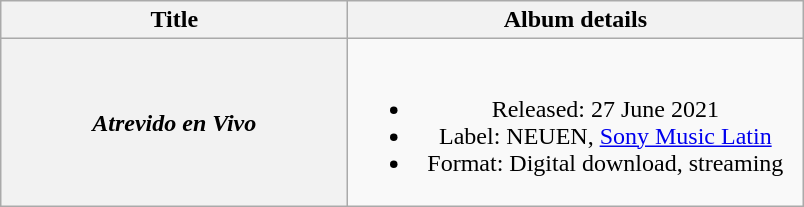<table class="wikitable plainrowheaders" style="text-align:center;">
<tr>
<th scope="col" style="width:14em;">Title</th>
<th scope="col" style="width:18.5em;">Album details</th>
</tr>
<tr>
<th scope="row"><em>Atrevido en Vivo</em></th>
<td><br><ul><li>Released: 27 June 2021</li><li>Label: NEUEN, <a href='#'>Sony Music Latin</a></li><li>Format: Digital download, streaming</li></ul></td>
</tr>
</table>
